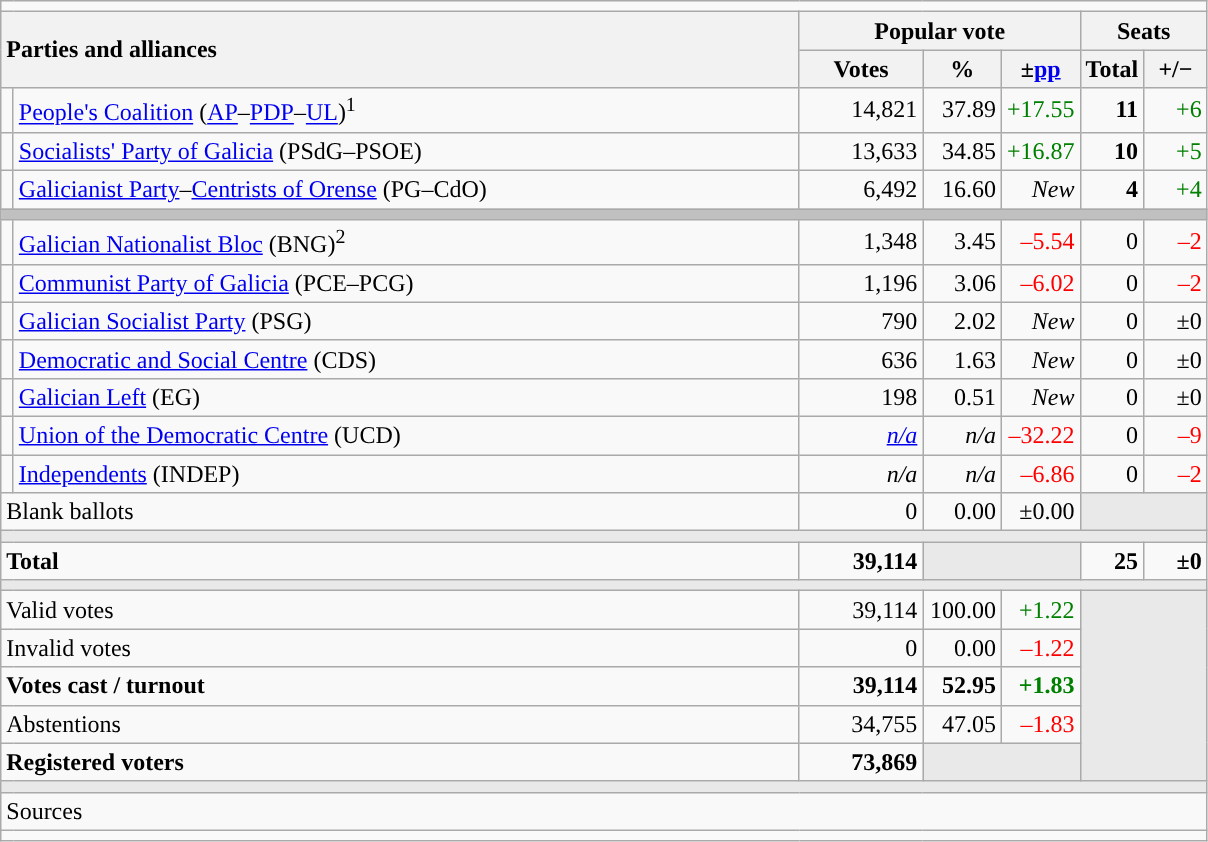<table class="wikitable" style="text-align:right;">
<tr>
<td colspan="7"></td>
</tr>
<tr>
<th style="text-align:left;" rowspan="2" colspan="2" width="525">Parties and alliances</th>
<th colspan="3">Popular vote</th>
<th colspan="2">Seats</th>
</tr>
<tr>
<th width="75">Votes</th>
<th width="45">%</th>
<th width="45">±<a href='#'>pp</a></th>
<th width="35">Total</th>
<th width="35">+/−</th>
</tr>
<tr>
<td width="1" style="color:inherit;background:"></td>
<td align="left"><a href='#'>People's Coalition</a> (<a href='#'>AP</a>–<a href='#'>PDP</a>–<a href='#'>UL</a>)<sup>1</sup></td>
<td>14,821</td>
<td>37.89</td>
<td style="color:green;">+17.55</td>
<td><strong>11</strong></td>
<td style="color:green;">+6</td>
</tr>
<tr>
<td style="color:inherit;background:"></td>
<td align="left"><a href='#'>Socialists' Party of Galicia</a> (PSdG–PSOE)</td>
<td>13,633</td>
<td>34.85</td>
<td style="color:green;">+16.87</td>
<td><strong>10</strong></td>
<td style="color:green;">+5</td>
</tr>
<tr>
<td style="color:inherit;background:"></td>
<td align="left"><a href='#'>Galicianist Party</a>–<a href='#'>Centrists of Orense</a> (PG–CdO)</td>
<td>6,492</td>
<td>16.60</td>
<td><em>New</em></td>
<td><strong>4</strong></td>
<td style="color:green;">+4</td>
</tr>
<tr>
<td colspan="7" bgcolor="#C0C0C0"></td>
</tr>
<tr>
<td style="color:inherit;background:"></td>
<td align="left"><a href='#'>Galician Nationalist Bloc</a> (BNG)<sup>2</sup></td>
<td>1,348</td>
<td>3.45</td>
<td style="color:red;">–5.54</td>
<td>0</td>
<td style="color:red;">–2</td>
</tr>
<tr>
<td style="color:inherit;background:"></td>
<td align="left"><a href='#'>Communist Party of Galicia</a> (PCE–PCG)</td>
<td>1,196</td>
<td>3.06</td>
<td style="color:red;">–6.02</td>
<td>0</td>
<td style="color:red;">–2</td>
</tr>
<tr>
<td style="color:inherit;background:"></td>
<td align="left"><a href='#'>Galician Socialist Party</a> (PSG)</td>
<td>790</td>
<td>2.02</td>
<td><em>New</em></td>
<td>0</td>
<td>±0</td>
</tr>
<tr>
<td style="color:inherit;background:"></td>
<td align="left"><a href='#'>Democratic and Social Centre</a> (CDS)</td>
<td>636</td>
<td>1.63</td>
<td><em>New</em></td>
<td>0</td>
<td>±0</td>
</tr>
<tr>
<td style="color:inherit;background:"></td>
<td align="left"><a href='#'>Galician Left</a> (EG)</td>
<td>198</td>
<td>0.51</td>
<td><em>New</em></td>
<td>0</td>
<td>±0</td>
</tr>
<tr>
<td style="color:inherit;background:"></td>
<td align="left"><a href='#'>Union of the Democratic Centre</a> (UCD)</td>
<td><em><a href='#'>n/a</a></em></td>
<td><em>n/a</em></td>
<td style="color:red;">–32.22</td>
<td>0</td>
<td style="color:red;">–9</td>
</tr>
<tr>
<td style="color:inherit;background:"></td>
<td align="left"><a href='#'>Independents</a> (INDEP)</td>
<td><em>n/a</em></td>
<td><em>n/a</em></td>
<td style="color:red;">–6.86</td>
<td>0</td>
<td style="color:red;">–2</td>
</tr>
<tr>
<td align="left" colspan="2">Blank ballots</td>
<td>0</td>
<td>0.00</td>
<td>±0.00</td>
<td bgcolor="#E9E9E9" colspan="2"></td>
</tr>
<tr>
<td colspan="7" bgcolor="#E9E9E9"></td>
</tr>
<tr style="font-weight:bold;">
<td align="left" colspan="2">Total</td>
<td>39,114</td>
<td bgcolor="#E9E9E9" colspan="2"></td>
<td>25</td>
<td>±0</td>
</tr>
<tr>
<td colspan="7" bgcolor="#E9E9E9"></td>
</tr>
<tr>
<td align="left" colspan="2">Valid votes</td>
<td>39,114</td>
<td>100.00</td>
<td style="color:green;">+1.22</td>
<td bgcolor="#E9E9E9" colspan="2" rowspan="5"></td>
</tr>
<tr>
<td align="left" colspan="2">Invalid votes</td>
<td>0</td>
<td>0.00</td>
<td style="color:red;">–1.22</td>
</tr>
<tr style="font-weight:bold;">
<td align="left" colspan="2">Votes cast / turnout</td>
<td>39,114</td>
<td>52.95</td>
<td style="color:green;">+1.83</td>
</tr>
<tr>
<td align="left" colspan="2">Abstentions</td>
<td>34,755</td>
<td>47.05</td>
<td style="color:red;">–1.83</td>
</tr>
<tr style="font-weight:bold;">
<td align="left" colspan="2">Registered voters</td>
<td>73,869</td>
<td bgcolor="#E9E9E9" colspan="2"></td>
</tr>
<tr>
<td colspan="7" bgcolor="#E9E9E9"></td>
</tr>
<tr>
<td align="left" colspan="7">Sources</td>
</tr>
<tr>
<td colspan="7" style="text-align:left; max-width:790px;"></td>
</tr>
</table>
